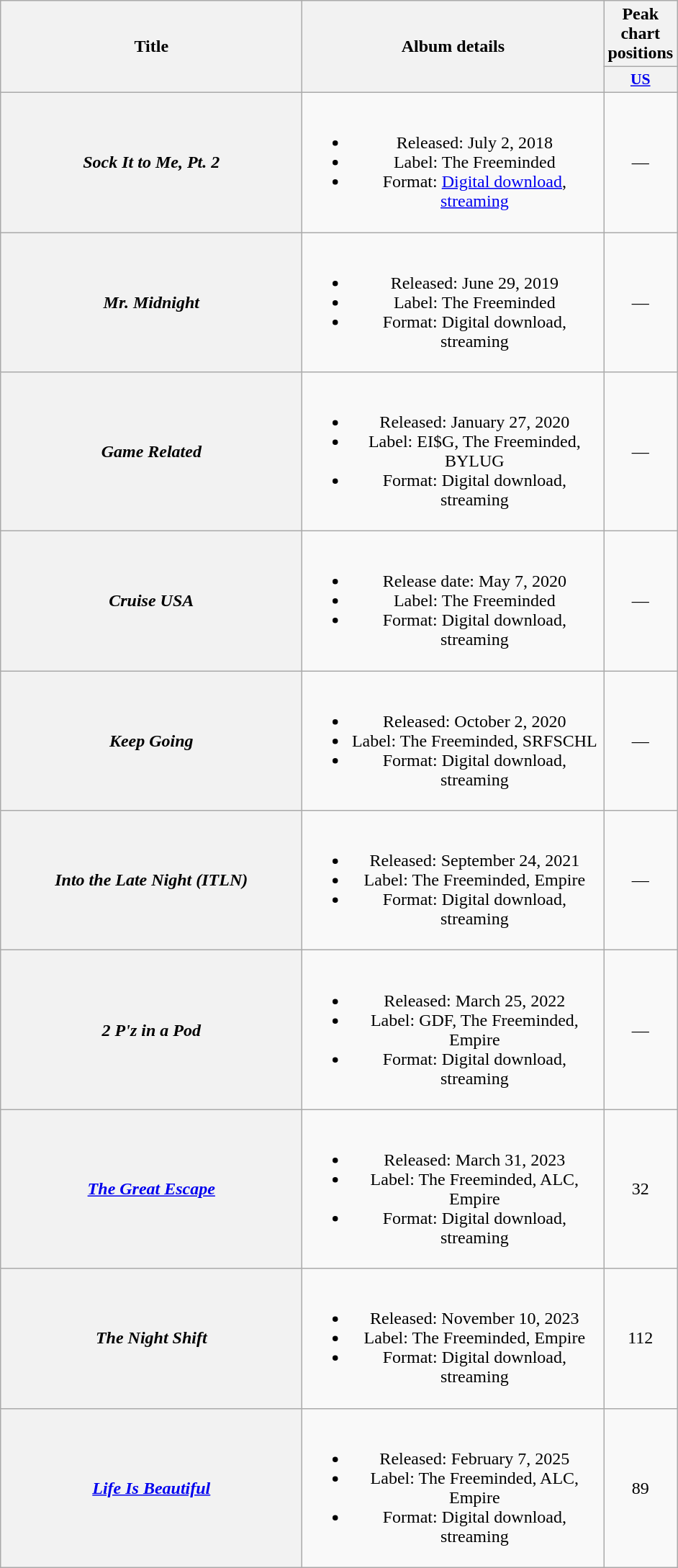<table class="wikitable plainrowheaders" style="text-align:center;">
<tr>
<th scope="col" rowspan="2" style="width:17em;">Title</th>
<th scope="col" rowspan="2" style="width:17em;">Album details</th>
<th scope="col" colspan="1">Peak chart positions</th>
</tr>
<tr>
<th scope="col" style="width:3em;font-size:90%;"><a href='#'>US</a><br></th>
</tr>
<tr>
<th scope="row"><em>Sock It to Me, Pt. 2</em><br></th>
<td><br><ul><li>Released: July 2, 2018</li><li>Label: The Freeminded</li><li>Format: <a href='#'>Digital download</a>, <a href='#'>streaming</a></li></ul></td>
<td>—</td>
</tr>
<tr>
<th scope="row"><em>Mr. Midnight</em><br></th>
<td><br><ul><li>Released: June 29, 2019</li><li>Label: The Freeminded</li><li>Format: Digital download, streaming</li></ul></td>
<td>—</td>
</tr>
<tr>
<th scope="row"><em>Game Related</em><br></th>
<td><br><ul><li>Released: January 27, 2020</li><li>Label: EI$G, The Freeminded, BYLUG</li><li>Format: Digital download, streaming</li></ul></td>
<td>—</td>
</tr>
<tr>
<th scope="row"><em>Cruise USA</em><br></th>
<td><br><ul><li>Release date: May 7, 2020</li><li>Label: The Freeminded</li><li>Format: Digital download, streaming</li></ul></td>
<td>—</td>
</tr>
<tr>
<th scope="row"><em>Keep Going</em><br></th>
<td><br><ul><li>Released: October 2, 2020</li><li>Label: The Freeminded, SRFSCHL</li><li>Format: Digital download, streaming</li></ul></td>
<td>—</td>
</tr>
<tr>
<th scope="row"><em>Into the Late Night (ITLN)</em><br></th>
<td><br><ul><li>Released: September 24, 2021</li><li>Label: The Freeminded, Empire</li><li>Format: Digital download, streaming</li></ul></td>
<td>—</td>
</tr>
<tr>
<th scope="row"><em>2 P'z in a Pod</em><br></th>
<td><br><ul><li>Released: March 25, 2022</li><li>Label: GDF, The Freeminded, Empire</li><li>Format: Digital download, streaming</li></ul></td>
<td>—</td>
</tr>
<tr>
<th scope="row"><em><a href='#'>The Great Escape</a></em><br></th>
<td><br><ul><li>Released: March 31, 2023</li><li>Label: The Freeminded, ALC, Empire</li><li>Format: Digital download, streaming</li></ul></td>
<td>32</td>
</tr>
<tr>
<th scope="row"><em>The Night Shift</em><br></th>
<td><br><ul><li>Released: November 10, 2023</li><li>Label: The Freeminded, Empire</li><li>Format: Digital download, streaming</li></ul></td>
<td>112</td>
</tr>
<tr>
<th scope="row"><em><a href='#'>Life Is Beautiful</a></em><br></th>
<td><br><ul><li>Released: February 7, 2025</li><li>Label: The Freeminded, ALC, Empire</li><li>Format: Digital download, streaming</li></ul></td>
<td>89</td>
</tr>
</table>
